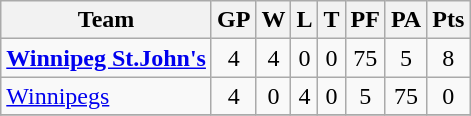<table class="wikitable">
<tr>
<th>Team</th>
<th>GP</th>
<th>W</th>
<th>L</th>
<th>T</th>
<th>PF</th>
<th>PA</th>
<th>Pts</th>
</tr>
<tr align="center">
<td align="left"><strong><a href='#'>Winnipeg St.John's</a></strong></td>
<td>4</td>
<td>4</td>
<td>0</td>
<td>0</td>
<td>75</td>
<td>5</td>
<td>8</td>
</tr>
<tr align="center">
<td align="left"><a href='#'>Winnipegs</a></td>
<td>4</td>
<td>0</td>
<td>4</td>
<td>0</td>
<td>5</td>
<td>75</td>
<td>0</td>
</tr>
<tr align="center">
</tr>
</table>
